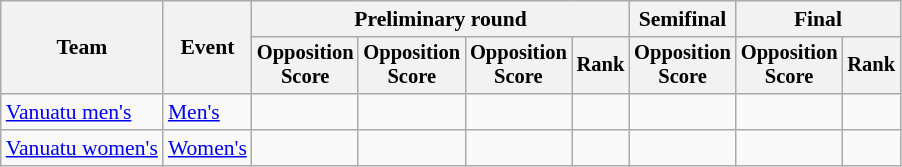<table class=wikitable style=font-size:90%;text-align:center>
<tr>
<th rowspan=2>Team</th>
<th rowspan=2>Event</th>
<th colspan=4>Preliminary round</th>
<th colspan=1>Semifinal</th>
<th colspan=2>Final</th>
</tr>
<tr style=font-size:95%>
<th>Opposition<br>Score</th>
<th>Opposition<br>Score</th>
<th>Opposition<br>Score</th>
<th>Rank</th>
<th>Opposition<br>Score</th>
<th>Opposition<br>Score</th>
<th>Rank</th>
</tr>
<tr>
<td align=left><a href='#'>Vanuatu men's</a></td>
<td align=left><a href='#'>Men's</a></td>
<td></td>
<td></td>
<td></td>
<td></td>
<td></td>
<td></td>
<td></td>
</tr>
<tr>
<td align=left><a href='#'>Vanuatu women's</a></td>
<td align=left><a href='#'>Women's</a></td>
<td></td>
<td></td>
<td></td>
<td></td>
<td></td>
<td></td>
<td></td>
</tr>
</table>
